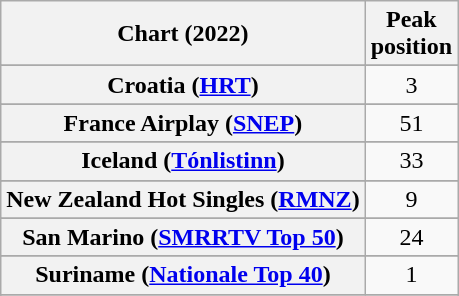<table class="wikitable sortable plainrowheaders" style="text-align:center">
<tr>
<th>Chart (2022)</th>
<th>Peak<br>position</th>
</tr>
<tr>
</tr>
<tr>
</tr>
<tr>
</tr>
<tr>
<th scope="row">Croatia (<a href='#'>HRT</a>)</th>
<td>3</td>
</tr>
<tr>
</tr>
<tr>
<th scope="row">France Airplay (<a href='#'>SNEP</a>)</th>
<td>51</td>
</tr>
<tr>
</tr>
<tr>
</tr>
<tr>
</tr>
<tr>
<th scope="row">Iceland (<a href='#'>Tónlistinn</a>)</th>
<td>33</td>
</tr>
<tr>
</tr>
<tr>
</tr>
<tr>
</tr>
<tr>
<th scope="row">New Zealand Hot Singles (<a href='#'>RMNZ</a>)</th>
<td>9</td>
</tr>
<tr>
</tr>
<tr>
<th scope="row">San Marino (<a href='#'>SMRRTV Top 50</a>)</th>
<td>24</td>
</tr>
<tr>
</tr>
<tr>
<th scope="row">Suriname (<a href='#'>Nationale Top 40</a>)</th>
<td>1</td>
</tr>
<tr>
</tr>
<tr>
</tr>
</table>
